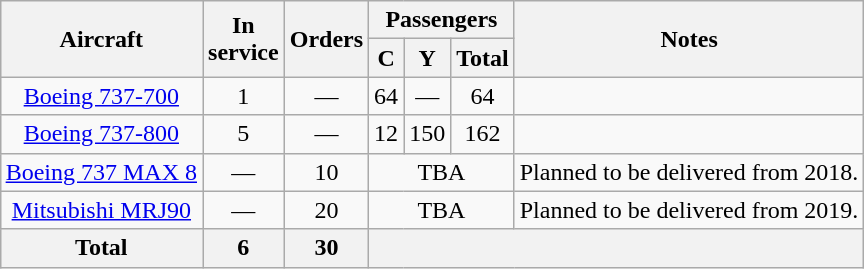<table class="wikitable" style="margin:0.5em auto; text-align:center">
<tr>
<th rowspan=2>Aircraft</th>
<th rowspan=2>In<br>service</th>
<th rowspan=2>Orders</th>
<th colspan=3>Passengers</th>
<th rowspan=2>Notes</th>
</tr>
<tr>
<th><abbr>C</abbr></th>
<th><abbr>Y</abbr></th>
<th>Total</th>
</tr>
<tr>
<td><a href='#'>Boeing 737-700</a></td>
<td>1</td>
<td>—</td>
<td>64</td>
<td>—</td>
<td>64</td>
<td></td>
</tr>
<tr>
<td><a href='#'>Boeing 737-800</a></td>
<td>5</td>
<td>—</td>
<td>12</td>
<td>150</td>
<td>162</td>
<td></td>
</tr>
<tr>
<td><a href='#'>Boeing 737 MAX 8</a></td>
<td>—</td>
<td>10</td>
<td colspan="3"><abbr>TBA</abbr></td>
<td>Planned to be delivered from 2018.</td>
</tr>
<tr>
<td><a href='#'>Mitsubishi MRJ90</a></td>
<td>—</td>
<td>20</td>
<td colspan=3><abbr>TBA</abbr></td>
<td>Planned to be delivered from 2019.</td>
</tr>
<tr>
<th>Total</th>
<th>6</th>
<th>30</th>
<th colspan=4></th>
</tr>
</table>
